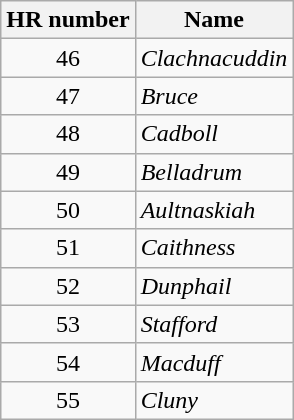<table class="wikitable">
<tr>
<th>HR number</th>
<th>Name</th>
</tr>
<tr>
<td style="text-align: center;">46</td>
<td><em>Clachnacuddin</em></td>
</tr>
<tr>
<td style="text-align: center;">47</td>
<td><em>Bruce</em></td>
</tr>
<tr>
<td style="text-align: center;">48</td>
<td><em>Cadboll</em></td>
</tr>
<tr>
<td style="text-align: center;">49</td>
<td><em>Belladrum</em></td>
</tr>
<tr>
<td style="text-align: center;">50</td>
<td><em>Aultnaskiah</em></td>
</tr>
<tr>
<td style="text-align: center;">51</td>
<td><em>Caithness</em></td>
</tr>
<tr>
<td style="text-align: center;">52</td>
<td><em>Dunphail</em></td>
</tr>
<tr>
<td style="text-align: center;">53</td>
<td><em>Stafford</em></td>
</tr>
<tr>
<td style="text-align: center;">54</td>
<td><em>Macduff</em></td>
</tr>
<tr>
<td style="text-align: center;">55</td>
<td><em>Cluny</em></td>
</tr>
</table>
